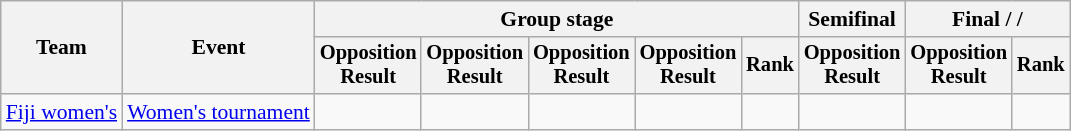<table class=wikitable style=font-size:90%>
<tr>
<th rowspan=2>Team</th>
<th rowspan=2>Event</th>
<th colspan=5>Group stage</th>
<th>Semifinal</th>
<th colspan=2>Final /  / </th>
</tr>
<tr style=font-size:95%>
<th>Opposition<br>Result</th>
<th>Opposition<br>Result</th>
<th>Opposition<br>Result</th>
<th>Opposition<br>Result</th>
<th>Rank</th>
<th>Opposition<br>Result</th>
<th>Opposition<br>Result</th>
<th>Rank</th>
</tr>
<tr align=center>
<td align=left><a href='#'>Fiji women's</a></td>
<td align=left><a href='#'>Women's tournament</a></td>
<td><br></td>
<td><br></td>
<td><br></td>
<td></td>
<td></td>
<td></td>
<td></td>
<td></td>
</tr>
</table>
